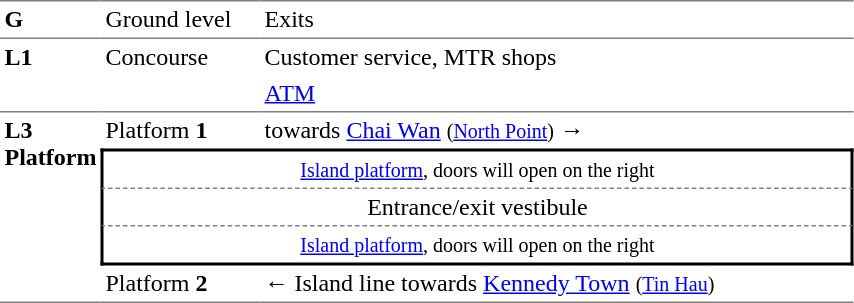<table border=0 cellspacing=0 cellpadding=3>
<tr>
<td style="border-bottom:solid 1px gray;border-top:solid 1px gray;width:50px;vertical-align:top;"><strong>G</strong></td>
<td style="border-top:solid 1px gray;border-bottom:solid 1px gray;width:100px;vertical-align:top;">Ground level</td>
<td style="border-top:solid 1px gray;border-bottom:solid 1px gray;width:390px;vertical-align:top;">Exits</td>
</tr>
<tr>
<td style="border-bottom:solid 1px gray;vertical-align:top;" rowspan=2><strong>L1</strong></td>
<td style="border-bottom:solid 1px gray;vertical-align:top;" rowspan=2>Concourse</td>
<td>Customer service, MTR shops</td>
</tr>
<tr>
<td style="border-bottom:solid 1px gray;"><a href='#'>ATM</a></td>
</tr>
<tr>
<td style="border-bottom:solid 1px gray;vertical-align:top;" rowspan=5><strong>L3<br>Platform</strong></td>
<td>Platform <span><strong>1</strong></span></td>
<td>  towards <a href='#'>Chai Wan</a> <small>(<a href='#'>North Point</a>)</small> →</td>
</tr>
<tr>
<td style="border-top:solid 2px black;border-right:solid 2px black;border-left:solid 2px black;border-bottom:dashed 1px gray;text-align:center;" colspan=2><small><a href='#'>Island platform</a>, doors will open on the right</small></td>
</tr>
<tr>
<td style="border-right:solid 2px black;border-left:solid 2px black;text-align:center;" colspan=2>Entrance/exit vestibule</td>
</tr>
<tr>
<td style="border-top:dashed 1px gray;border-right:solid 2px black;border-left:solid 2px black;border-bottom:solid 2px black;text-align:center;" colspan=2><small><a href='#'>Island platform</a>, doors will open on the right</small></td>
</tr>
<tr>
<td style="border-bottom:solid 1px gray;">Platform <span><strong>2</strong></span></td>
<td style="border-bottom:solid 1px gray;">←  Island line towards <a href='#'>Kennedy Town</a> <small>(<a href='#'>Tin Hau</a>)</small></td>
</tr>
</table>
